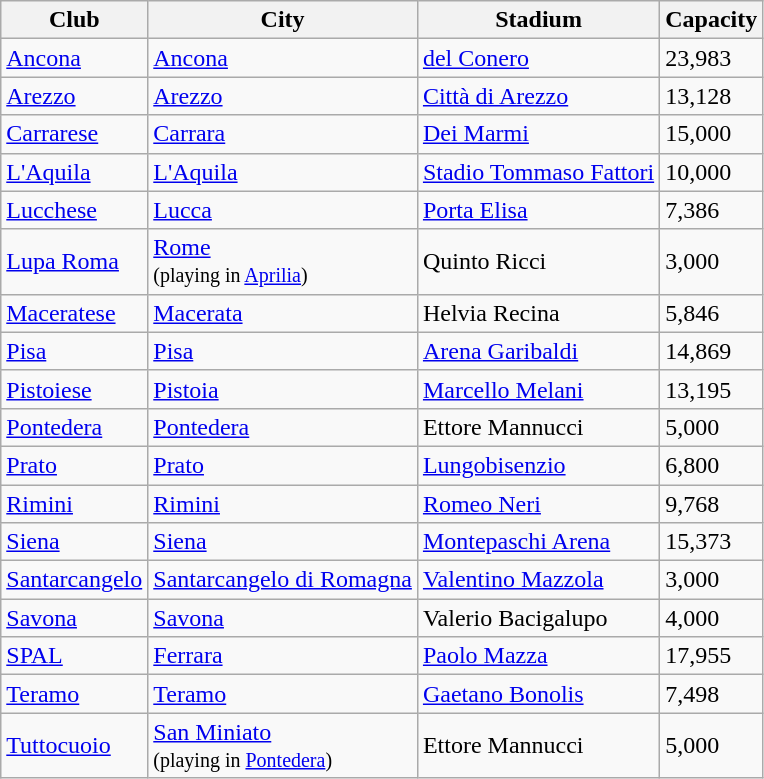<table class="wikitable sortable">
<tr>
<th>Club</th>
<th>City</th>
<th>Stadium</th>
<th>Capacity</th>
</tr>
<tr>
<td><a href='#'>Ancona</a></td>
<td><a href='#'>Ancona</a></td>
<td><a href='#'>del Conero</a></td>
<td>23,983</td>
</tr>
<tr>
<td><a href='#'>Arezzo</a></td>
<td><a href='#'>Arezzo</a></td>
<td><a href='#'>Città di Arezzo</a></td>
<td>13,128</td>
</tr>
<tr>
<td><a href='#'>Carrarese</a></td>
<td><a href='#'>Carrara</a></td>
<td><a href='#'>Dei Marmi</a></td>
<td>15,000</td>
</tr>
<tr>
<td><a href='#'>L'Aquila</a></td>
<td><a href='#'>L'Aquila</a></td>
<td><a href='#'>Stadio Tommaso Fattori</a></td>
<td>10,000</td>
</tr>
<tr>
<td><a href='#'>Lucchese</a></td>
<td><a href='#'>Lucca</a></td>
<td><a href='#'>Porta Elisa</a></td>
<td>7,386</td>
</tr>
<tr>
<td><a href='#'>Lupa Roma</a></td>
<td><a href='#'>Rome</a><br><small>(playing in <a href='#'>Aprilia</a>)</small></td>
<td>Quinto Ricci</td>
<td>3,000</td>
</tr>
<tr>
<td><a href='#'>Maceratese</a></td>
<td><a href='#'>Macerata</a></td>
<td>Helvia Recina</td>
<td>5,846</td>
</tr>
<tr>
<td><a href='#'>Pisa</a></td>
<td><a href='#'>Pisa</a></td>
<td><a href='#'>Arena Garibaldi</a></td>
<td>14,869</td>
</tr>
<tr>
<td><a href='#'>Pistoiese</a></td>
<td><a href='#'>Pistoia</a></td>
<td><a href='#'>Marcello Melani</a></td>
<td>13,195</td>
</tr>
<tr>
<td><a href='#'>Pontedera</a></td>
<td><a href='#'>Pontedera</a></td>
<td>Ettore Mannucci</td>
<td>5,000</td>
</tr>
<tr>
<td><a href='#'>Prato</a></td>
<td><a href='#'>Prato</a></td>
<td><a href='#'>Lungobisenzio</a></td>
<td>6,800</td>
</tr>
<tr>
<td><a href='#'>Rimini</a></td>
<td><a href='#'>Rimini</a></td>
<td><a href='#'>Romeo Neri</a></td>
<td>9,768</td>
</tr>
<tr>
<td><a href='#'>Siena</a></td>
<td><a href='#'>Siena</a></td>
<td><a href='#'>Montepaschi Arena</a></td>
<td>15,373</td>
</tr>
<tr>
<td><a href='#'>Santarcangelo</a></td>
<td><a href='#'>Santarcangelo di Romagna</a></td>
<td><a href='#'>Valentino Mazzola</a></td>
<td>3,000</td>
</tr>
<tr>
<td><a href='#'>Savona</a></td>
<td><a href='#'>Savona</a></td>
<td>Valerio Bacigalupo</td>
<td>4,000</td>
</tr>
<tr>
<td><a href='#'>SPAL</a></td>
<td><a href='#'>Ferrara</a></td>
<td><a href='#'>Paolo Mazza</a></td>
<td>17,955</td>
</tr>
<tr>
<td><a href='#'>Teramo</a></td>
<td><a href='#'>Teramo</a></td>
<td><a href='#'>Gaetano Bonolis</a></td>
<td>7,498</td>
</tr>
<tr>
<td><a href='#'>Tuttocuoio</a></td>
<td><a href='#'>San Miniato</a><br><small>(playing in <a href='#'>Pontedera</a>)</small></td>
<td>Ettore Mannucci</td>
<td>5,000</td>
</tr>
</table>
